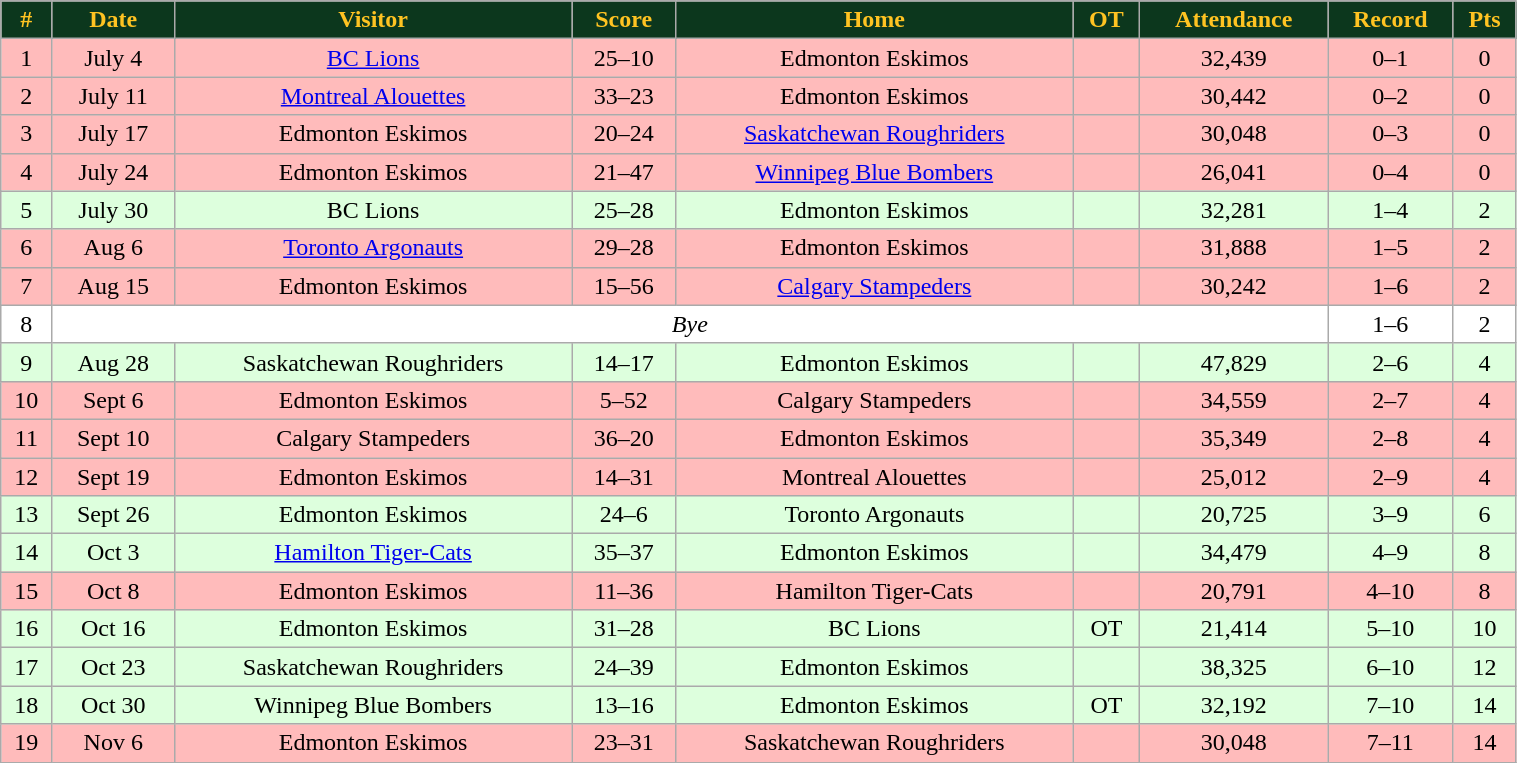<table class="wikitable" width="80%">
<tr align="center" style="background:#0C371D;color:#ffc322;">
<td><strong>#</strong></td>
<td><strong>Date</strong></td>
<td><strong>Visitor</strong></td>
<td><strong>Score</strong></td>
<td><strong>Home</strong></td>
<td><strong>OT</strong></td>
<td><strong>Attendance</strong></td>
<td><strong>Record</strong></td>
<td><strong>Pts</strong></td>
</tr>
<tr align="center" bgcolor="#ffbbbb">
<td>1</td>
<td>July 4</td>
<td><a href='#'>BC Lions</a></td>
<td>25–10</td>
<td>Edmonton Eskimos</td>
<td></td>
<td>32,439</td>
<td>0–1</td>
<td>0</td>
</tr>
<tr align="center" bgcolor="#ffbbbb">
<td>2</td>
<td>July 11</td>
<td><a href='#'>Montreal Alouettes</a></td>
<td>33–23</td>
<td>Edmonton Eskimos</td>
<td></td>
<td>30,442</td>
<td>0–2</td>
<td>0</td>
</tr>
<tr align="center" bgcolor="#ffbbbb">
<td>3</td>
<td>July 17</td>
<td>Edmonton Eskimos</td>
<td>20–24</td>
<td><a href='#'>Saskatchewan Roughriders</a></td>
<td></td>
<td>30,048</td>
<td>0–3</td>
<td>0</td>
</tr>
<tr align="center" bgcolor="#ffbbbb">
<td>4</td>
<td>July 24</td>
<td>Edmonton Eskimos</td>
<td>21–47</td>
<td><a href='#'>Winnipeg Blue Bombers</a></td>
<td></td>
<td>26,041</td>
<td>0–4</td>
<td>0</td>
</tr>
<tr align="center" bgcolor="#ddffdd">
<td>5</td>
<td>July 30</td>
<td>BC Lions</td>
<td>25–28</td>
<td>Edmonton Eskimos</td>
<td></td>
<td>32,281</td>
<td>1–4</td>
<td>2</td>
</tr>
<tr align="center" bgcolor="#ffbbbb">
<td>6</td>
<td>Aug 6</td>
<td><a href='#'>Toronto Argonauts</a></td>
<td>29–28</td>
<td>Edmonton Eskimos</td>
<td></td>
<td>31,888</td>
<td>1–5</td>
<td>2</td>
</tr>
<tr align="center" bgcolor="#ffbbbb">
<td>7</td>
<td>Aug 15</td>
<td>Edmonton Eskimos</td>
<td>15–56</td>
<td><a href='#'>Calgary Stampeders</a></td>
<td></td>
<td>30,242</td>
<td>1–6</td>
<td>2</td>
</tr>
<tr align="center" bgcolor="#ffffff">
<td>8</td>
<td colspan=6 align="center"><em>Bye</em></td>
<td>1–6</td>
<td>2</td>
</tr>
<tr align="center" bgcolor="#ddffdd">
<td>9</td>
<td>Aug 28</td>
<td>Saskatchewan Roughriders</td>
<td>14–17</td>
<td>Edmonton Eskimos</td>
<td></td>
<td>47,829</td>
<td>2–6</td>
<td>4</td>
</tr>
<tr align="center" bgcolor="#ffbbbb">
<td>10</td>
<td>Sept 6</td>
<td>Edmonton Eskimos</td>
<td>5–52</td>
<td>Calgary Stampeders</td>
<td></td>
<td>34,559</td>
<td>2–7</td>
<td>4</td>
</tr>
<tr align="center" bgcolor="#ffbbbb">
<td>11</td>
<td>Sept 10</td>
<td>Calgary Stampeders</td>
<td>36–20</td>
<td>Edmonton Eskimos</td>
<td></td>
<td>35,349</td>
<td>2–8</td>
<td>4</td>
</tr>
<tr align="center" bgcolor="#ffbbbb">
<td>12</td>
<td>Sept 19</td>
<td>Edmonton Eskimos</td>
<td>14–31</td>
<td>Montreal Alouettes</td>
<td></td>
<td>25,012</td>
<td>2–9</td>
<td>4</td>
</tr>
<tr align="center" bgcolor="#ddffdd">
<td>13</td>
<td>Sept 26</td>
<td>Edmonton Eskimos</td>
<td>24–6</td>
<td>Toronto Argonauts</td>
<td></td>
<td>20,725</td>
<td>3–9</td>
<td>6</td>
</tr>
<tr align="center" bgcolor="#ddffdd">
<td>14</td>
<td>Oct 3</td>
<td><a href='#'>Hamilton Tiger-Cats</a></td>
<td>35–37</td>
<td>Edmonton Eskimos</td>
<td></td>
<td>34,479</td>
<td>4–9</td>
<td>8</td>
</tr>
<tr align="center" bgcolor="#ffbbbb">
<td>15</td>
<td>Oct 8</td>
<td>Edmonton Eskimos</td>
<td>11–36</td>
<td>Hamilton Tiger-Cats</td>
<td></td>
<td>20,791</td>
<td>4–10</td>
<td>8</td>
</tr>
<tr align="center" bgcolor="#ddffdd">
<td>16</td>
<td>Oct 16</td>
<td>Edmonton Eskimos</td>
<td>31–28</td>
<td>BC Lions</td>
<td>OT</td>
<td>21,414</td>
<td>5–10</td>
<td>10</td>
</tr>
<tr align="center" bgcolor="#ddffdd">
<td>17</td>
<td>Oct 23</td>
<td>Saskatchewan Roughriders</td>
<td>24–39</td>
<td>Edmonton Eskimos</td>
<td></td>
<td>38,325</td>
<td>6–10</td>
<td>12</td>
</tr>
<tr align="center" bgcolor="#ddffdd">
<td>18</td>
<td>Oct 30</td>
<td>Winnipeg Blue Bombers</td>
<td>13–16</td>
<td>Edmonton Eskimos</td>
<td>OT</td>
<td>32,192</td>
<td>7–10</td>
<td>14</td>
</tr>
<tr align="center" bgcolor="#ffbbbb">
<td>19</td>
<td>Nov 6</td>
<td>Edmonton Eskimos</td>
<td>23–31</td>
<td>Saskatchewan Roughriders</td>
<td></td>
<td>30,048</td>
<td>7–11</td>
<td>14</td>
</tr>
<tr>
</tr>
</table>
